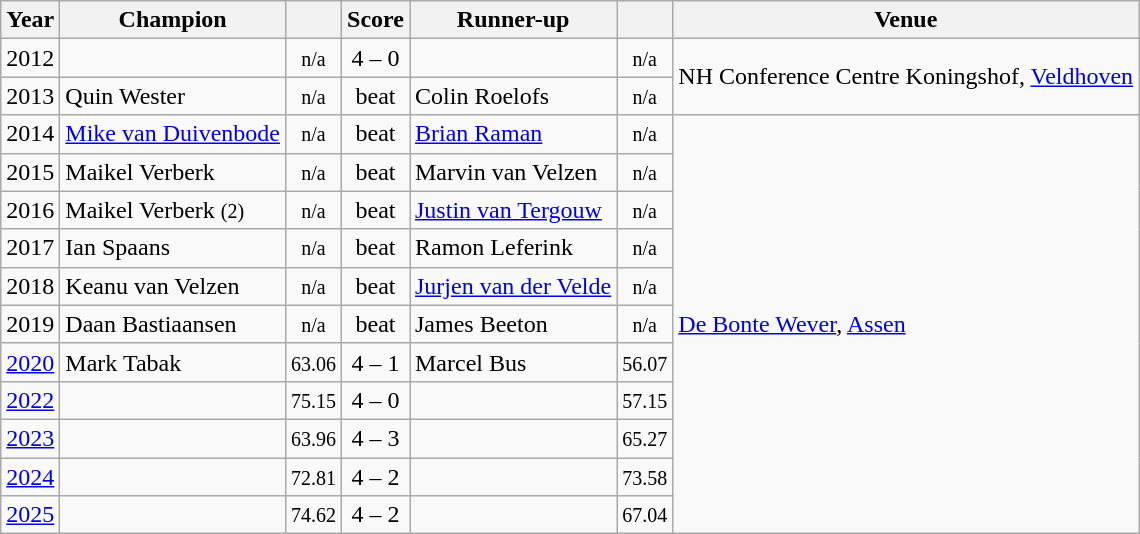<table class="wikitable sortable">
<tr>
<th>Year</th>
<th>Champion</th>
<th></th>
<th>Score</th>
<th>Runner-up</th>
<th></th>
<th>Venue</th>
</tr>
<tr>
<td>2012</td>
<td></td>
<td align=center><small><span>n/a</span></small></td>
<td align=center>4 – 0</td>
<td></td>
<td align=center><small><span>n/a</span></small></td>
<td rowspan=2>NH Conference Centre Koningshof, <a href='#'>Veldhoven</a></td>
</tr>
<tr>
<td>2013</td>
<td> Quin Wester</td>
<td align=center><small><span>n/a</span></small></td>
<td align=center>beat</td>
<td> Colin Roelofs</td>
<td align=center><small><span>n/a</span></small></td>
</tr>
<tr>
<td>2014</td>
<td> <a href='#'>Mike van Duivenbode</a></td>
<td align=center><small><span>n/a</span></small></td>
<td align=center>beat</td>
<td> <a href='#'>Brian Raman</a></td>
<td align=center><small><span>n/a</span></small></td>
<td rowspan=11><a href='#'>De Bonte Wever</a>, <a href='#'>Assen</a></td>
</tr>
<tr>
<td>2015</td>
<td> Maikel Verberk</td>
<td align=center><small><span>n/a</span></small></td>
<td align=center>beat</td>
<td> Marvin van Velzen</td>
<td align=center><small><span>n/a</span></small></td>
</tr>
<tr>
<td>2016</td>
<td> Maikel Verberk <small>(2)</small></td>
<td align=center><small><span>n/a</span></small></td>
<td align=center>beat</td>
<td> <a href='#'>Justin van Tergouw</a></td>
<td align=center><small><span>n/a</span></small></td>
</tr>
<tr>
<td>2017</td>
<td> Ian Spaans</td>
<td align=center><small><span>n/a</span></small></td>
<td align=center>beat</td>
<td> Ramon Leferink</td>
<td align=center><small><span>n/a</span></small></td>
</tr>
<tr>
<td>2018</td>
<td> Keanu van Velzen</td>
<td align=center><small><span>n/a</span></small></td>
<td align=center>beat</td>
<td> <a href='#'>Jurjen van der Velde</a></td>
<td align=center><small><span>n/a</span></small></td>
</tr>
<tr>
<td>2019</td>
<td> Daan Bastiaansen</td>
<td align=center><small><span>n/a</span></small></td>
<td align=center>beat</td>
<td> James Beeton</td>
<td align=center><small><span>n/a</span></small></td>
</tr>
<tr>
<td><a href='#'>2020</a></td>
<td> Mark Tabak</td>
<td align=center><small><span>63.06</span></small></td>
<td align=center>4 – 1</td>
<td> Marcel Bus</td>
<td align=center><small><span>56.07</span></small></td>
</tr>
<tr>
<td><a href='#'>2022</a></td>
<td></td>
<td align=center><small><span>75.15</span></small></td>
<td align=center>4 – 0</td>
<td></td>
<td align=center><small><span>57.15</span></small></td>
</tr>
<tr>
<td><a href='#'>2023</a></td>
<td></td>
<td align=center><small><span>63.96</span></small></td>
<td align=center>4 – 3</td>
<td></td>
<td align=center><small><span>65.27</span></small></td>
</tr>
<tr>
<td><a href='#'>2024</a></td>
<td></td>
<td align=center><small><span>72.81</span></small></td>
<td align=center>4 – 2</td>
<td></td>
<td align=center><small><span>73.58</span></small></td>
</tr>
<tr>
<td><a href='#'>2025</a></td>
<td></td>
<td align=center><small><span>74.62</span></small></td>
<td align=center>4 – 2</td>
<td></td>
<td align=center><small><span>67.04</span></small></td>
</tr>
</table>
